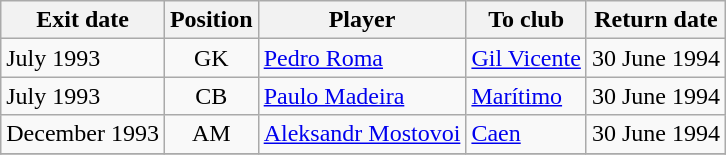<table class="wikitable">
<tr>
<th>Exit date</th>
<th>Position</th>
<th>Player</th>
<th>To club</th>
<th>Return date</th>
</tr>
<tr>
<td>July 1993</td>
<td style="text-align:center;">GK</td>
<td style="text-align:left;"><a href='#'>Pedro Roma</a></td>
<td style="text-align:left;"><a href='#'>Gil Vicente</a></td>
<td>30 June 1994</td>
</tr>
<tr>
<td>July 1993</td>
<td style="text-align:center;">CB</td>
<td style="text-align:left;"><a href='#'>Paulo Madeira</a></td>
<td style="text-align:left;"><a href='#'>Marítimo</a></td>
<td>30 June 1994</td>
</tr>
<tr>
<td>December 1993</td>
<td style="text-align:center;">AM</td>
<td style="text-align:left;"><a href='#'>Aleksandr Mostovoi</a></td>
<td style="text-align:left;"><a href='#'>Caen</a></td>
<td>30 June 1994</td>
</tr>
<tr>
</tr>
</table>
